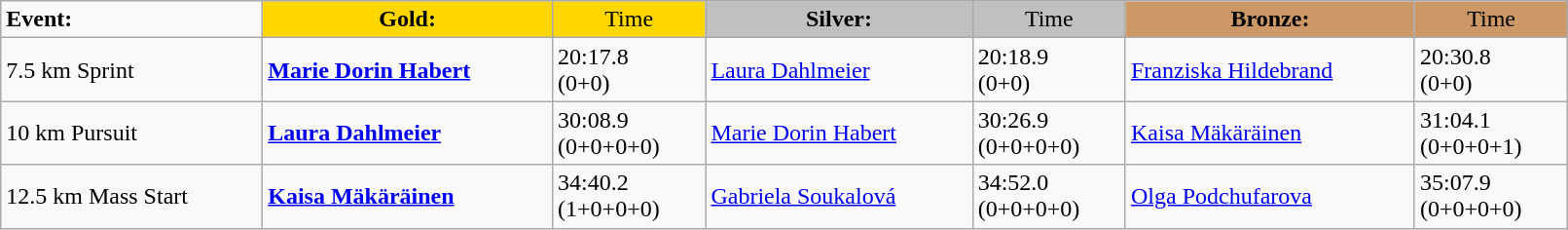<table class="wikitable" width=85%>
<tr>
<td><strong>Event:</strong></td>
<td style="text-align:center;background-color:gold;"><strong>Gold:</strong></td>
<td style="text-align:center;background-color:gold;">Time</td>
<td style="text-align:center;background-color:silver;"><strong>Silver:</strong></td>
<td style="text-align:center;background-color:silver;">Time</td>
<td style="text-align:center;background-color:#CC9966;"><strong>Bronze:</strong></td>
<td style="text-align:center;background-color:#CC9966;">Time</td>
</tr>
<tr>
<td>7.5 km Sprint<br></td>
<td><strong><a href='#'>Marie Dorin Habert</a></strong><br><small></small></td>
<td>20:17.8<br>(0+0)</td>
<td><a href='#'>Laura Dahlmeier</a><br><small></small></td>
<td>20:18.9<br>(0+0)</td>
<td><a href='#'>Franziska Hildebrand</a><br><small></small></td>
<td>20:30.8<br>(0+0)</td>
</tr>
<tr>
<td>10 km Pursuit<br></td>
<td><strong><a href='#'>Laura Dahlmeier</a></strong><br><small></small></td>
<td>30:08.9<br>(0+0+0+0)</td>
<td><a href='#'>Marie Dorin Habert</a><br><small></small></td>
<td>30:26.9<br>(0+0+0+0)</td>
<td><a href='#'>Kaisa Mäkäräinen</a><br><small></small></td>
<td>31:04.1<br>(0+0+0+1)</td>
</tr>
<tr>
<td>12.5 km Mass Start<br></td>
<td><strong><a href='#'>Kaisa Mäkäräinen</a></strong><br><small></small></td>
<td>34:40.2<br>(1+0+0+0)</td>
<td><a href='#'>Gabriela Soukalová</a><br><small></small></td>
<td>34:52.0<br>(0+0+0+0)</td>
<td><a href='#'>Olga Podchufarova</a><br><small></small></td>
<td>35:07.9<br>(0+0+0+0)</td>
</tr>
</table>
